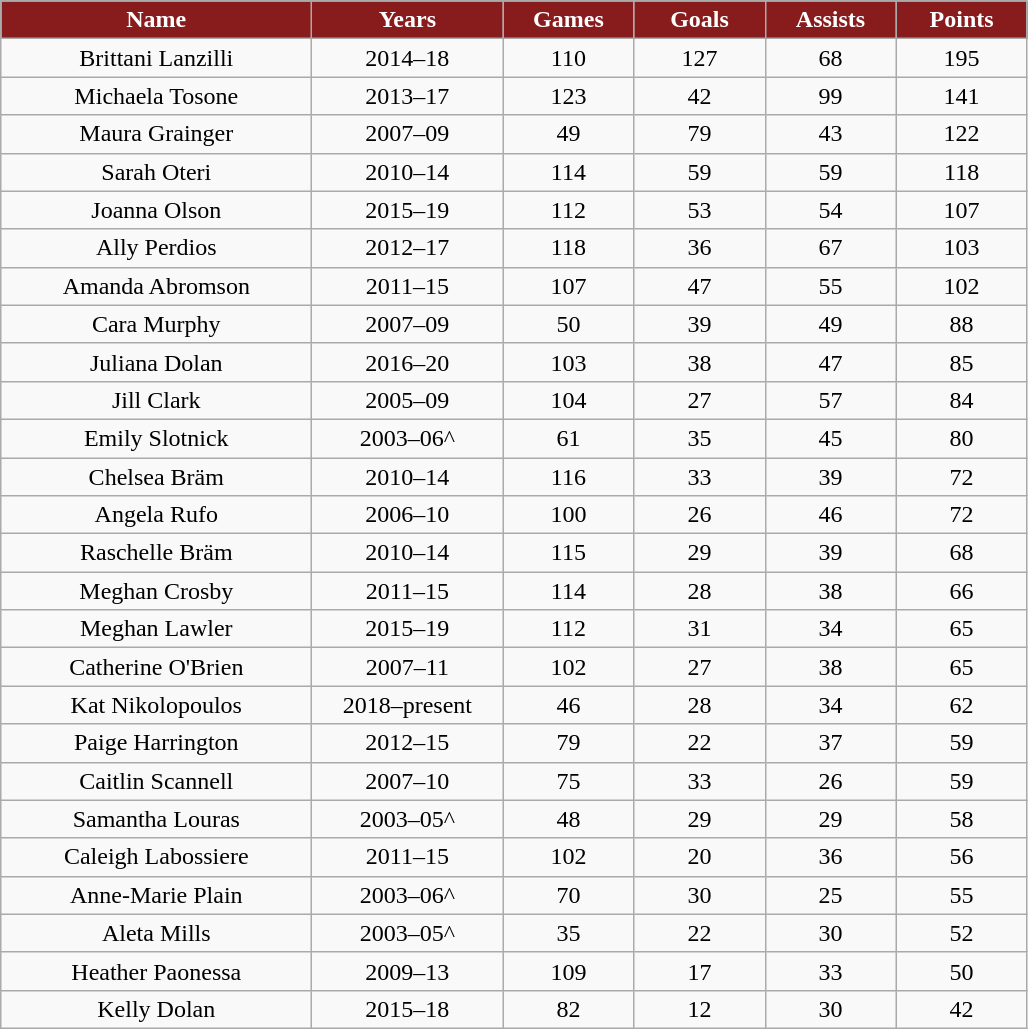<table class="wikitable">
<tr align="center"  style=" background:#881c1c; color:#ffffff;">
<td ! scope="col" width="200px"><strong>Name</strong></td>
<td ! scope="col" width="120px"><strong>Years</strong></td>
<td ! scope="col" width="80px"><strong>Games</strong></td>
<td ! scope="col" width="80px"><strong>Goals</strong></td>
<td ! scope="col" width="80px"><strong>Assists</strong></td>
<td ! scope="col" width="80px"><strong>Points</strong></td>
</tr>
<tr align="center" bgcolor="">
<td>Brittani Lanzilli</td>
<td>2014–18</td>
<td>110</td>
<td>127</td>
<td>68</td>
<td>195</td>
</tr>
<tr align="center" bgcolor="">
<td>Michaela Tosone</td>
<td>2013–17</td>
<td>123</td>
<td>42</td>
<td>99</td>
<td>141</td>
</tr>
<tr align="center" bgcolor="">
<td>Maura Grainger</td>
<td>2007–09</td>
<td>49</td>
<td>79</td>
<td>43</td>
<td>122</td>
</tr>
<tr align="center" bgcolor="">
<td>Sarah Oteri</td>
<td>2010–14</td>
<td>114</td>
<td>59</td>
<td>59</td>
<td>118</td>
</tr>
<tr align="center" bgcolor="">
<td>Joanna Olson</td>
<td>2015–19</td>
<td>112</td>
<td>53</td>
<td>54</td>
<td>107</td>
</tr>
<tr align="center" bgcolor="">
<td>Ally Perdios</td>
<td>2012–17</td>
<td>118</td>
<td>36</td>
<td>67</td>
<td>103</td>
</tr>
<tr align="center" bgcolor="">
<td>Amanda Abromson</td>
<td>2011–15</td>
<td>107</td>
<td>47</td>
<td>55</td>
<td>102</td>
</tr>
<tr align="center" bgcolor="">
<td>Cara Murphy</td>
<td>2007–09</td>
<td>50</td>
<td>39</td>
<td>49</td>
<td>88</td>
</tr>
<tr align="center" bgcolor="">
<td>Juliana Dolan</td>
<td>2016–20</td>
<td>103</td>
<td>38</td>
<td>47</td>
<td>85</td>
</tr>
<tr align="center" bgcolor="">
<td>Jill Clark</td>
<td>2005–09</td>
<td>104</td>
<td>27</td>
<td>57</td>
<td>84</td>
</tr>
<tr align="center" bgcolor="">
<td>Emily Slotnick</td>
<td>2003–06^</td>
<td>61</td>
<td>35</td>
<td>45</td>
<td>80</td>
</tr>
<tr align="center" bgcolor="">
<td>Chelsea Bräm</td>
<td>2010–14</td>
<td>116</td>
<td>33</td>
<td>39</td>
<td>72</td>
</tr>
<tr align="center" bgcolor="">
<td>Angela Rufo</td>
<td>2006–10</td>
<td>100</td>
<td>26</td>
<td>46</td>
<td>72</td>
</tr>
<tr align="center" bgcolor="">
<td>Raschelle Bräm</td>
<td>2010–14</td>
<td>115</td>
<td>29</td>
<td>39</td>
<td>68</td>
</tr>
<tr align="center" bgcolor="">
<td>Meghan Crosby</td>
<td>2011–15</td>
<td>114</td>
<td>28</td>
<td>38</td>
<td>66</td>
</tr>
<tr align="center" bgcolor="">
<td>Meghan Lawler</td>
<td>2015–19</td>
<td>112</td>
<td>31</td>
<td>34</td>
<td>65</td>
</tr>
<tr align="center" bgcolor="">
<td>Catherine O'Brien</td>
<td>2007–11</td>
<td>102</td>
<td>27</td>
<td>38</td>
<td>65</td>
</tr>
<tr align="center" bgcolor="">
<td>Kat Nikolopoulos</td>
<td>2018–present</td>
<td>46</td>
<td>28</td>
<td>34</td>
<td>62</td>
</tr>
<tr align="center" bgcolor="">
<td>Paige Harrington</td>
<td>2012–15</td>
<td>79</td>
<td>22</td>
<td>37</td>
<td>59</td>
</tr>
<tr align="center" bgcolor="">
<td>Caitlin Scannell</td>
<td>2007–10</td>
<td>75</td>
<td>33</td>
<td>26</td>
<td>59</td>
</tr>
<tr align="center" bgcolor="">
<td>Samantha Louras</td>
<td>2003–05^</td>
<td>48</td>
<td>29</td>
<td>29</td>
<td>58</td>
</tr>
<tr align="center" bgcolor="">
<td>Caleigh Labossiere</td>
<td>2011–15</td>
<td>102</td>
<td>20</td>
<td>36</td>
<td>56</td>
</tr>
<tr align="center" bgcolor="">
<td>Anne-Marie Plain</td>
<td>2003–06^</td>
<td>70</td>
<td>30</td>
<td>25</td>
<td>55</td>
</tr>
<tr align="center" bgcolor="">
<td>Aleta Mills</td>
<td>2003–05^</td>
<td>35</td>
<td>22</td>
<td>30</td>
<td>52</td>
</tr>
<tr align="center" bgcolor="">
<td>Heather Paonessa</td>
<td>2009–13</td>
<td>109</td>
<td>17</td>
<td>33</td>
<td>50</td>
</tr>
<tr align="center" bgcolor="">
<td>Kelly Dolan</td>
<td>2015–18</td>
<td>82</td>
<td>12</td>
<td>30</td>
<td>42</td>
</tr>
</table>
